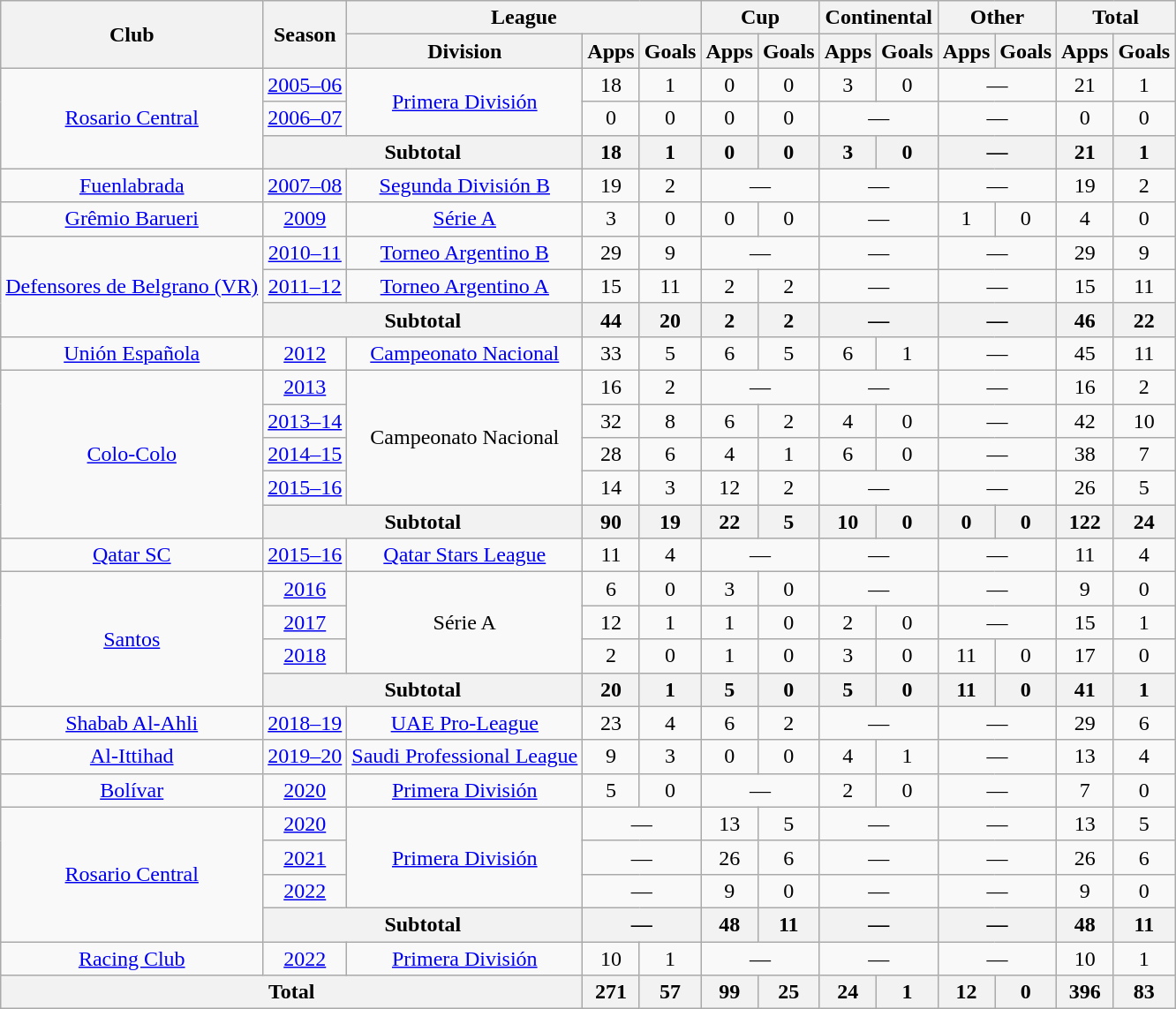<table class="wikitable" style="text-align: center;">
<tr>
<th rowspan="2">Club</th>
<th rowspan="2">Season</th>
<th colspan="3">League</th>
<th colspan="2">Cup</th>
<th colspan="2">Continental</th>
<th colspan="2">Other</th>
<th colspan="2">Total</th>
</tr>
<tr>
<th>Division</th>
<th>Apps</th>
<th>Goals</th>
<th>Apps</th>
<th>Goals</th>
<th>Apps</th>
<th>Goals</th>
<th>Apps</th>
<th>Goals</th>
<th>Apps</th>
<th>Goals</th>
</tr>
<tr>
<td rowspan="3" valign="center"><a href='#'>Rosario Central</a></td>
<td><a href='#'>2005–06</a></td>
<td rowspan="2"><a href='#'>Primera División</a></td>
<td>18</td>
<td>1</td>
<td>0</td>
<td>0</td>
<td>3</td>
<td>0</td>
<td colspan="2">—</td>
<td>21</td>
<td>1</td>
</tr>
<tr>
<td><a href='#'>2006–07</a></td>
<td>0</td>
<td>0</td>
<td>0</td>
<td>0</td>
<td colspan="2">—</td>
<td colspan="2">—</td>
<td>0</td>
<td>0</td>
</tr>
<tr>
<th colspan="2">Subtotal</th>
<th>18</th>
<th>1</th>
<th>0</th>
<th>0</th>
<th>3</th>
<th>0</th>
<th colspan="2">—</th>
<th>21</th>
<th>1</th>
</tr>
<tr>
<td valign="center"><a href='#'>Fuenlabrada</a></td>
<td><a href='#'>2007–08</a></td>
<td><a href='#'>Segunda División B</a></td>
<td>19</td>
<td>2</td>
<td colspan="2">—</td>
<td colspan="2">—</td>
<td colspan="2">—</td>
<td>19</td>
<td>2</td>
</tr>
<tr>
<td valign="center"><a href='#'>Grêmio Barueri</a></td>
<td><a href='#'>2009</a></td>
<td><a href='#'>Série A</a></td>
<td>3</td>
<td>0</td>
<td>0</td>
<td>0</td>
<td colspan="2">—</td>
<td>1</td>
<td>0</td>
<td>4</td>
<td>0</td>
</tr>
<tr>
<td rowspan="3" valign="center"><a href='#'>Defensores de Belgrano (VR)</a></td>
<td><a href='#'>2010–11</a></td>
<td><a href='#'>Torneo Argentino B</a></td>
<td>29</td>
<td>9</td>
<td colspan="2">—</td>
<td colspan="2">—</td>
<td colspan="2">—</td>
<td>29</td>
<td>9</td>
</tr>
<tr>
<td><a href='#'>2011–12</a></td>
<td><a href='#'>Torneo Argentino A</a></td>
<td>15</td>
<td>11</td>
<td>2</td>
<td>2</td>
<td colspan="2">—</td>
<td colspan="2">—</td>
<td>15</td>
<td>11</td>
</tr>
<tr>
<th colspan="2">Subtotal</th>
<th>44</th>
<th>20</th>
<th>2</th>
<th>2</th>
<th colspan="2">—</th>
<th colspan="2">—</th>
<th>46</th>
<th>22</th>
</tr>
<tr>
<td valign="center"><a href='#'>Unión Española</a></td>
<td><a href='#'>2012</a></td>
<td><a href='#'>Campeonato Nacional</a></td>
<td>33</td>
<td>5</td>
<td>6</td>
<td>5</td>
<td>6</td>
<td>1</td>
<td colspan="2">—</td>
<td>45</td>
<td>11</td>
</tr>
<tr>
<td rowspan="5" valign="center"><a href='#'>Colo-Colo</a></td>
<td><a href='#'>2013</a></td>
<td rowspan="4">Campeonato Nacional</td>
<td>16</td>
<td>2</td>
<td colspan="2">—</td>
<td colspan="2">—</td>
<td colspan="2">—</td>
<td>16</td>
<td>2</td>
</tr>
<tr>
<td><a href='#'>2013–14</a></td>
<td>32</td>
<td>8</td>
<td>6</td>
<td>2</td>
<td>4</td>
<td>0</td>
<td colspan="2">—</td>
<td>42</td>
<td>10</td>
</tr>
<tr>
<td><a href='#'>2014–15</a></td>
<td>28</td>
<td>6</td>
<td>4</td>
<td>1</td>
<td>6</td>
<td>0</td>
<td colspan="2">—</td>
<td>38</td>
<td>7</td>
</tr>
<tr>
<td><a href='#'>2015–16</a></td>
<td>14</td>
<td>3</td>
<td>12</td>
<td>2</td>
<td colspan="2">—</td>
<td colspan="2">—</td>
<td>26</td>
<td>5</td>
</tr>
<tr>
<th colspan="2">Subtotal</th>
<th>90</th>
<th>19</th>
<th>22</th>
<th>5</th>
<th>10</th>
<th>0</th>
<th>0</th>
<th>0</th>
<th>122</th>
<th>24</th>
</tr>
<tr>
<td valign="center"><a href='#'>Qatar SC</a></td>
<td><a href='#'>2015–16</a></td>
<td><a href='#'>Qatar Stars League</a></td>
<td>11</td>
<td>4</td>
<td colspan="2">—</td>
<td colspan="2">—</td>
<td colspan="2">—</td>
<td>11</td>
<td>4</td>
</tr>
<tr>
<td rowspan="4" valign="center"><a href='#'>Santos</a></td>
<td><a href='#'>2016</a></td>
<td rowspan="3">Série A</td>
<td>6</td>
<td>0</td>
<td>3</td>
<td>0</td>
<td colspan="2">—</td>
<td colspan="2">—</td>
<td>9</td>
<td>0</td>
</tr>
<tr>
<td><a href='#'>2017</a></td>
<td>12</td>
<td>1</td>
<td>1</td>
<td>0</td>
<td>2</td>
<td>0</td>
<td colspan=2>—</td>
<td>15</td>
<td>1</td>
</tr>
<tr>
<td><a href='#'>2018</a></td>
<td>2</td>
<td>0</td>
<td>1</td>
<td>0</td>
<td>3</td>
<td>0</td>
<td>11</td>
<td>0</td>
<td>17</td>
<td>0</td>
</tr>
<tr>
<th colspan="2">Subtotal</th>
<th>20</th>
<th>1</th>
<th>5</th>
<th>0</th>
<th>5</th>
<th>0</th>
<th>11</th>
<th>0</th>
<th>41</th>
<th>1</th>
</tr>
<tr>
<td valign="center"><a href='#'>Shabab Al-Ahli</a></td>
<td><a href='#'>2018–19</a></td>
<td><a href='#'>UAE Pro-League</a></td>
<td>23</td>
<td>4</td>
<td>6</td>
<td>2</td>
<td colspan="2">—</td>
<td colspan="2">—</td>
<td>29</td>
<td>6</td>
</tr>
<tr>
<td valign="center"><a href='#'>Al-Ittihad</a></td>
<td><a href='#'>2019–20</a></td>
<td><a href='#'>Saudi Professional League</a></td>
<td>9</td>
<td>3</td>
<td>0</td>
<td>0</td>
<td>4</td>
<td>1</td>
<td colspan="2">—</td>
<td>13</td>
<td>4</td>
</tr>
<tr>
<td valign="center"><a href='#'>Bolívar</a></td>
<td><a href='#'>2020</a></td>
<td><a href='#'>Primera División</a></td>
<td>5</td>
<td>0</td>
<td colspan="2">—</td>
<td>2</td>
<td>0</td>
<td colspan="2">—</td>
<td>7</td>
<td>0</td>
</tr>
<tr>
<td rowspan="4" valign="center"><a href='#'>Rosario Central</a></td>
<td><a href='#'>2020</a></td>
<td rowspan="3"><a href='#'>Primera División</a></td>
<td colspan="2">—</td>
<td>13</td>
<td>5</td>
<td colspan="2">—</td>
<td colspan="2">—</td>
<td>13</td>
<td>5</td>
</tr>
<tr>
<td><a href='#'>2021</a></td>
<td colspan="2">—</td>
<td>26</td>
<td>6</td>
<td colspan="2">—</td>
<td colspan="2">—</td>
<td>26</td>
<td>6</td>
</tr>
<tr>
<td><a href='#'>2022</a></td>
<td colspan="2">—</td>
<td>9</td>
<td>0</td>
<td colspan="2">—</td>
<td colspan="2">—</td>
<td>9</td>
<td>0</td>
</tr>
<tr>
<th colspan="2">Subtotal</th>
<th colspan="2">—</th>
<th>48</th>
<th>11</th>
<th colspan="2">—</th>
<th colspan="2">—</th>
<th>48</th>
<th>11</th>
</tr>
<tr>
<td valign="center"><a href='#'>Racing Club</a></td>
<td><a href='#'>2022</a></td>
<td><a href='#'>Primera División</a></td>
<td>10</td>
<td>1</td>
<td colspan="2">—</td>
<td colspan="2">—</td>
<td colspan="2">—</td>
<td>10</td>
<td>1</td>
</tr>
<tr>
<th colspan="3"><strong>Total</strong></th>
<th>271</th>
<th>57</th>
<th>99</th>
<th>25</th>
<th>24</th>
<th>1</th>
<th>12</th>
<th>0</th>
<th>396</th>
<th>83</th>
</tr>
</table>
